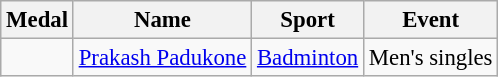<table class="wikitable sortable"  style="font-size:95%">
<tr>
<th>Medal</th>
<th>Name</th>
<th>Sport</th>
<th>Event</th>
</tr>
<tr>
<td></td>
<td><a href='#'>Prakash Padukone</a></td>
<td><a href='#'>Badminton</a></td>
<td>Men's singles</td>
</tr>
</table>
